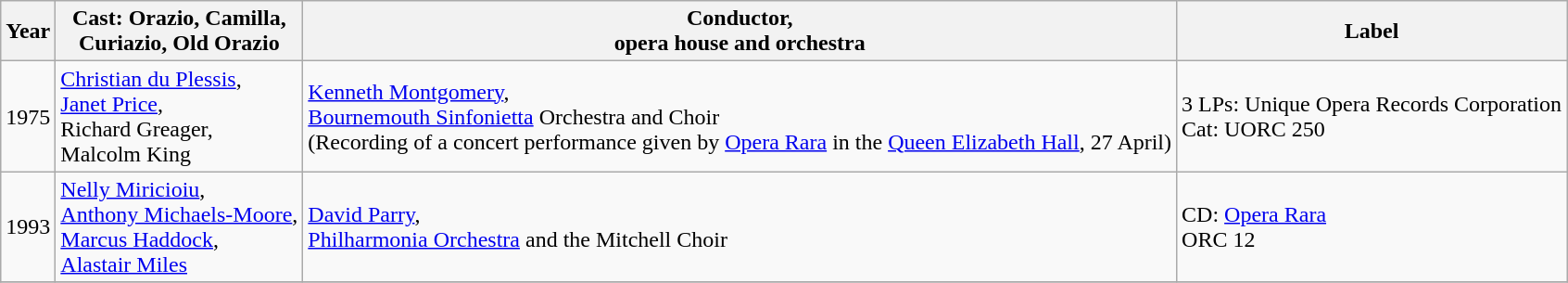<table class="wikitable">
<tr>
<th>Year</th>
<th>Cast: Orazio, Camilla,<br>Curiazio, Old Orazio</th>
<th>Conductor,<br>opera house and orchestra</th>
<th>Label</th>
</tr>
<tr>
<td>1975</td>
<td><a href='#'>Christian du Plessis</a>,<br><a href='#'>Janet Price</a>,<br>Richard Greager,<br>Malcolm King</td>
<td><a href='#'>Kenneth Montgomery</a>,<br><a href='#'>Bournemouth Sinfonietta</a> Orchestra and Choir<br>(Recording of a concert performance given by <a href='#'>Opera Rara</a> in the <a href='#'>Queen Elizabeth Hall</a>, 27 April)</td>
<td>3 LPs: Unique Opera Records Corporation<br>Cat: UORC 250</td>
</tr>
<tr>
<td>1993</td>
<td><a href='#'>Nelly Miricioiu</a>,<br><a href='#'>Anthony Michaels-Moore</a>,<br><a href='#'>Marcus Haddock</a>,<br><a href='#'>Alastair Miles</a></td>
<td><a href='#'>David Parry</a>,<br><a href='#'>Philharmonia Orchestra</a> and the Mitchell Choir</td>
<td>CD: <a href='#'>Opera Rara</a><br>ORC 12</td>
</tr>
<tr>
</tr>
</table>
